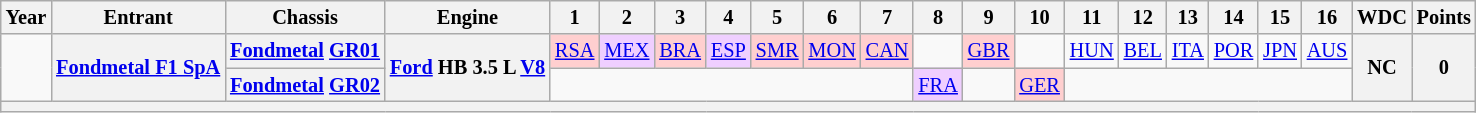<table class="wikitable" style="text-align:center; font-size:85%">
<tr>
<th>Year</th>
<th>Entrant</th>
<th>Chassis</th>
<th>Engine</th>
<th>1</th>
<th>2</th>
<th>3</th>
<th>4</th>
<th>5</th>
<th>6</th>
<th>7</th>
<th>8</th>
<th>9</th>
<th>10</th>
<th>11</th>
<th>12</th>
<th>13</th>
<th>14</th>
<th>15</th>
<th>16</th>
<th>WDC</th>
<th>Points</th>
</tr>
<tr>
<td rowspan=2></td>
<th rowspan=2 nowrap><a href='#'>Fondmetal F1 SpA</a></th>
<th nowrap><a href='#'>Fondmetal</a> <a href='#'>GR01</a></th>
<th rowspan=2 nowrap><a href='#'>Ford</a> HB 3.5 L <a href='#'>V8</a></th>
<td style="background:#FFCFCF;"><a href='#'>RSA</a><br></td>
<td style="background:#EFCFFF;"><a href='#'>MEX</a><br></td>
<td style="background:#FFCFCF;"><a href='#'>BRA</a><br></td>
<td style="background:#EFCFFF;"><a href='#'>ESP</a><br></td>
<td style="background:#FFCFCF;"><a href='#'>SMR</a><br></td>
<td style="background:#FFCFCF;"><a href='#'>MON</a><br></td>
<td style="background:#FFCFCF;"><a href='#'>CAN</a><br></td>
<td></td>
<td style="background:#FFCFCF;"><a href='#'>GBR</a><br></td>
<td></td>
<td><a href='#'>HUN</a></td>
<td><a href='#'>BEL</a></td>
<td><a href='#'>ITA</a></td>
<td><a href='#'>POR</a></td>
<td><a href='#'>JPN</a></td>
<td><a href='#'>AUS</a></td>
<th rowspan=2>NC</th>
<th rowspan=2>0</th>
</tr>
<tr>
<th nowrap><a href='#'>Fondmetal</a> <a href='#'>GR02</a></th>
<td colspan=7></td>
<td style="background:#EFCFFF;"><a href='#'>FRA</a><br></td>
<td></td>
<td style="background:#FFCFCF;"><a href='#'>GER</a><br></td>
<td colspan=6></td>
</tr>
<tr>
<th colspan="22"></th>
</tr>
</table>
